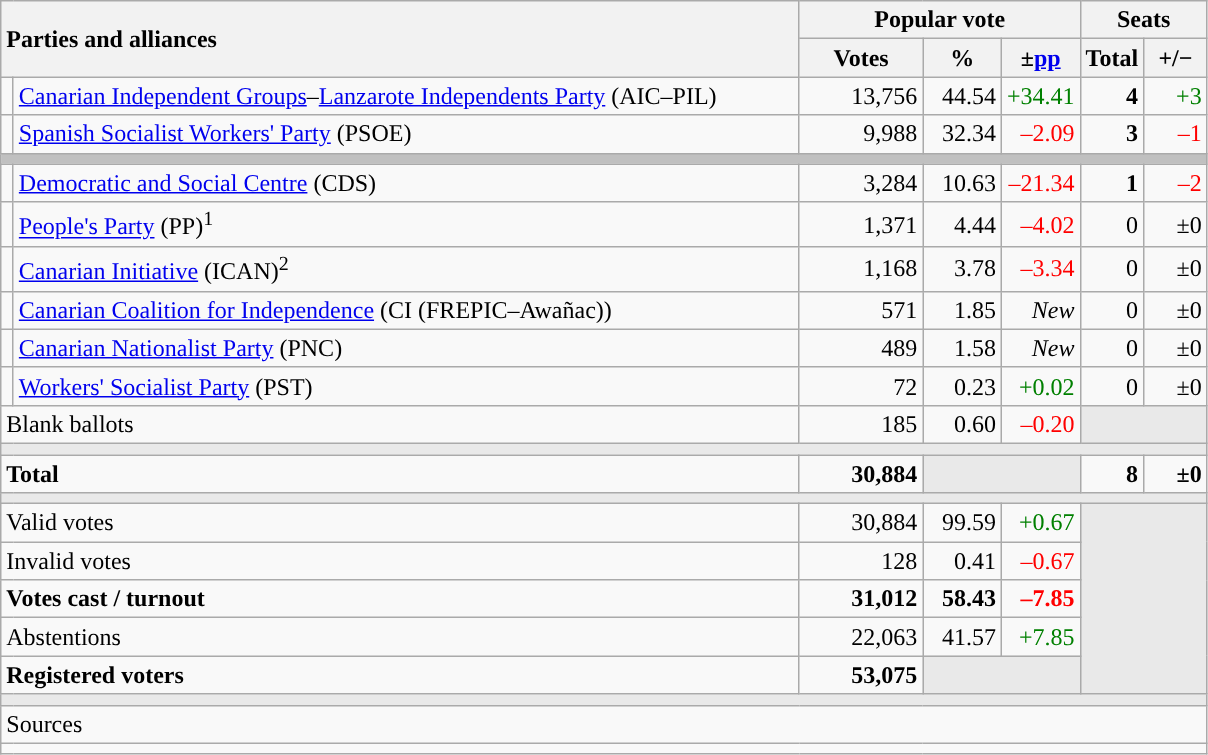<table class="wikitable" style="text-align:right;">
<tr>
<th style="text-align:left;" rowspan="2" colspan="2" width="525">Parties and alliances</th>
<th colspan="3">Popular vote</th>
<th colspan="2">Seats</th>
</tr>
<tr>
<th width="75">Votes</th>
<th width="45">%</th>
<th width="45">±<a href='#'>pp</a></th>
<th width="35">Total</th>
<th width="35">+/−</th>
</tr>
<tr>
<td width="1" style="color:inherit;background:"></td>
<td align="left"><a href='#'>Canarian Independent Groups</a>–<a href='#'>Lanzarote Independents Party</a> (AIC–PIL)</td>
<td>13,756</td>
<td>44.54</td>
<td style="color:green;">+34.41</td>
<td><strong>4</strong></td>
<td style="color:green;">+3</td>
</tr>
<tr>
<td style="color:inherit;background:"></td>
<td align="left"><a href='#'>Spanish Socialist Workers' Party</a> (PSOE)</td>
<td>9,988</td>
<td>32.34</td>
<td style="color:red;">–2.09</td>
<td><strong>3</strong></td>
<td style="color:red;">–1</td>
</tr>
<tr>
<td colspan="7" bgcolor="#C0C0C0"></td>
</tr>
<tr>
<td style="color:inherit;background:"></td>
<td align="left"><a href='#'>Democratic and Social Centre</a> (CDS)</td>
<td>3,284</td>
<td>10.63</td>
<td style="color:red;">–21.34</td>
<td><strong>1</strong></td>
<td style="color:red;">–2</td>
</tr>
<tr>
<td style="color:inherit;background:"></td>
<td align="left"><a href='#'>People's Party</a> (PP)<sup>1</sup></td>
<td>1,371</td>
<td>4.44</td>
<td style="color:red;">–4.02</td>
<td>0</td>
<td>±0</td>
</tr>
<tr>
<td style="color:inherit;background:"></td>
<td align="left"><a href='#'>Canarian Initiative</a> (ICAN)<sup>2</sup></td>
<td>1,168</td>
<td>3.78</td>
<td style="color:red;">–3.34</td>
<td>0</td>
<td>±0</td>
</tr>
<tr>
<td style="color:inherit;background:"></td>
<td align="left"><a href='#'>Canarian Coalition for Independence</a> (CI (FREPIC–Awañac))</td>
<td>571</td>
<td>1.85</td>
<td><em>New</em></td>
<td>0</td>
<td>±0</td>
</tr>
<tr>
<td style="color:inherit;background:"></td>
<td align="left"><a href='#'>Canarian Nationalist Party</a> (PNC)</td>
<td>489</td>
<td>1.58</td>
<td><em>New</em></td>
<td>0</td>
<td>±0</td>
</tr>
<tr>
<td style="color:inherit;background:"></td>
<td align="left"><a href='#'>Workers' Socialist Party</a> (PST)</td>
<td>72</td>
<td>0.23</td>
<td style="color:green;">+0.02</td>
<td>0</td>
<td>±0</td>
</tr>
<tr>
<td align="left" colspan="2">Blank ballots</td>
<td>185</td>
<td>0.60</td>
<td style="color:red;">–0.20</td>
<td bgcolor="#E9E9E9" colspan="2"></td>
</tr>
<tr>
<td colspan="7" bgcolor="#E9E9E9"></td>
</tr>
<tr style="font-weight:bold;">
<td align="left" colspan="2">Total</td>
<td>30,884</td>
<td bgcolor="#E9E9E9" colspan="2"></td>
<td>8</td>
<td>±0</td>
</tr>
<tr>
<td colspan="7" bgcolor="#E9E9E9"></td>
</tr>
<tr>
<td align="left" colspan="2">Valid votes</td>
<td>30,884</td>
<td>99.59</td>
<td style="color:green;">+0.67</td>
<td bgcolor="#E9E9E9" colspan="2" rowspan="5"></td>
</tr>
<tr>
<td align="left" colspan="2">Invalid votes</td>
<td>128</td>
<td>0.41</td>
<td style="color:red;">–0.67</td>
</tr>
<tr style="font-weight:bold;">
<td align="left" colspan="2">Votes cast / turnout</td>
<td>31,012</td>
<td>58.43</td>
<td style="color:red;">–7.85</td>
</tr>
<tr>
<td align="left" colspan="2">Abstentions</td>
<td>22,063</td>
<td>41.57</td>
<td style="color:green;">+7.85</td>
</tr>
<tr style="font-weight:bold;">
<td align="left" colspan="2">Registered voters</td>
<td>53,075</td>
<td bgcolor="#E9E9E9" colspan="2"></td>
</tr>
<tr>
<td colspan="7" bgcolor="#E9E9E9"></td>
</tr>
<tr>
<td align="left" colspan="7">Sources</td>
</tr>
<tr>
<td colspan="7" style="text-align:left; max-width:790px;"></td>
</tr>
</table>
